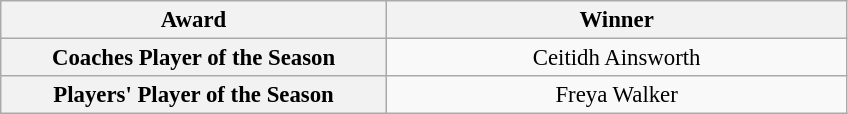<table class="wikitable" style="font-size:95%; text-align:center;">
<tr>
<th style="width:250px;">Award</th>
<th style="width:300px;">Winner</th>
</tr>
<tr>
<th>Coaches Player of the Season</th>
<td> Ceitidh Ainsworth</td>
</tr>
<tr>
<th>Players' Player of the Season</th>
<td> Freya Walker</td>
</tr>
</table>
